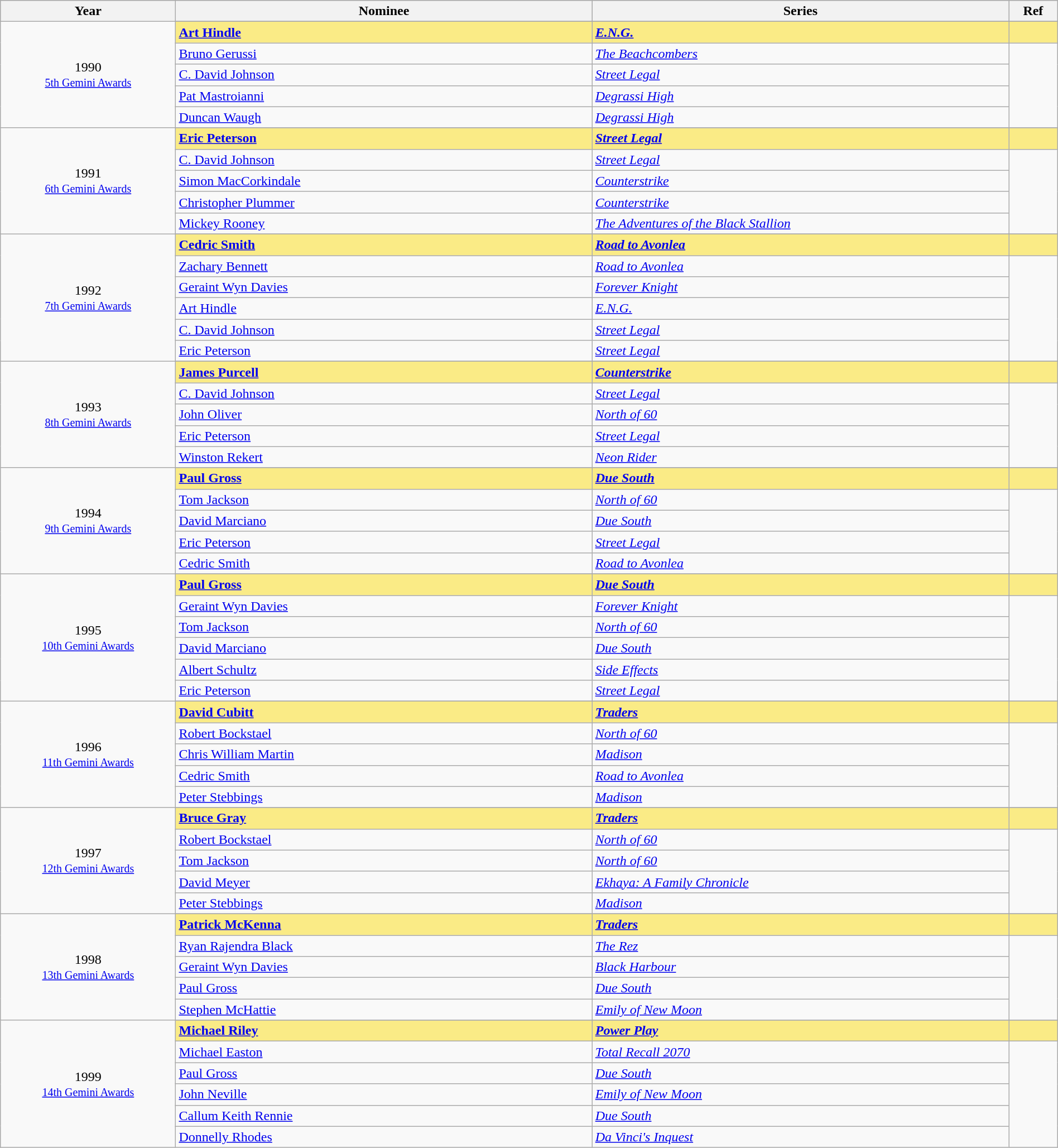<table class="wikitable" style="width:100%;">
<tr style="background:#bebebe;">
<th style="width:8%;">Year</th>
<th style="width:19%;">Nominee</th>
<th style="width:19%;">Series</th>
<th style="width:2%;">Ref</th>
</tr>
<tr>
<td rowspan="6" align="center">1990 <br> <small><a href='#'>5th Gemini Awards</a></small></td>
</tr>
<tr style="background:#FAEB86;">
<td><strong><a href='#'>Art Hindle</a></strong></td>
<td><strong><em><a href='#'>E.N.G.</a></em></strong></td>
<td></td>
</tr>
<tr>
<td><a href='#'>Bruno Gerussi</a></td>
<td><em><a href='#'>The Beachcombers</a></em></td>
<td rowspan=4></td>
</tr>
<tr>
<td><a href='#'>C. David Johnson</a></td>
<td><em><a href='#'>Street Legal</a></em></td>
</tr>
<tr>
<td><a href='#'>Pat Mastroianni</a></td>
<td><em><a href='#'>Degrassi High</a></em></td>
</tr>
<tr>
<td><a href='#'>Duncan Waugh</a></td>
<td><em><a href='#'>Degrassi High</a></em></td>
</tr>
<tr>
<td rowspan="6" align="center">1991 <br> <small><a href='#'>6th Gemini Awards</a></small></td>
</tr>
<tr style="background:#FAEB86;">
<td><strong><a href='#'>Eric Peterson</a></strong></td>
<td><strong><em><a href='#'>Street Legal</a></em></strong></td>
<td></td>
</tr>
<tr>
<td><a href='#'>C. David Johnson</a></td>
<td><em><a href='#'>Street Legal</a></em></td>
<td rowspan=4></td>
</tr>
<tr>
<td><a href='#'>Simon MacCorkindale</a></td>
<td><em><a href='#'>Counterstrike</a></em></td>
</tr>
<tr>
<td><a href='#'>Christopher Plummer</a></td>
<td><em><a href='#'>Counterstrike</a></em></td>
</tr>
<tr>
<td><a href='#'>Mickey Rooney</a></td>
<td><em><a href='#'>The Adventures of the Black Stallion</a></em></td>
</tr>
<tr>
<td rowspan="7" align="center">1992 <br> <small><a href='#'>7th Gemini Awards</a></small></td>
</tr>
<tr style="background:#FAEB86;">
<td><strong><a href='#'>Cedric Smith</a></strong></td>
<td><strong><em><a href='#'>Road to Avonlea</a></em></strong></td>
<td></td>
</tr>
<tr>
<td><a href='#'>Zachary Bennett</a></td>
<td><em><a href='#'>Road to Avonlea</a></em></td>
<td rowspan=5></td>
</tr>
<tr>
<td><a href='#'>Geraint Wyn Davies</a></td>
<td><em><a href='#'>Forever Knight</a></em></td>
</tr>
<tr>
<td><a href='#'>Art Hindle</a></td>
<td><em><a href='#'>E.N.G.</a></em></td>
</tr>
<tr>
<td><a href='#'>C. David Johnson</a></td>
<td><em><a href='#'>Street Legal</a></em></td>
</tr>
<tr>
<td><a href='#'>Eric Peterson</a></td>
<td><em><a href='#'>Street Legal</a></em></td>
</tr>
<tr>
<td rowspan="6" align="center">1993 <br> <small><a href='#'>8th Gemini Awards</a></small></td>
</tr>
<tr style="background:#FAEB86;">
<td><strong><a href='#'>James Purcell</a></strong></td>
<td><strong><em><a href='#'>Counterstrike</a></em></strong></td>
<td></td>
</tr>
<tr>
<td><a href='#'>C. David Johnson</a></td>
<td><em><a href='#'>Street Legal</a></em></td>
<td rowspan=4></td>
</tr>
<tr>
<td><a href='#'>John Oliver</a></td>
<td><em><a href='#'>North of 60</a></em></td>
</tr>
<tr>
<td><a href='#'>Eric Peterson</a></td>
<td><em><a href='#'>Street Legal</a></em></td>
</tr>
<tr>
<td><a href='#'>Winston Rekert</a></td>
<td><em><a href='#'>Neon Rider</a></em></td>
</tr>
<tr>
<td rowspan="6" align="center">1994 <br> <small><a href='#'>9th Gemini Awards</a></small></td>
</tr>
<tr style="background:#FAEB86;">
<td><strong><a href='#'>Paul Gross</a></strong></td>
<td><strong><em><a href='#'>Due South</a></em></strong></td>
<td></td>
</tr>
<tr>
<td><a href='#'>Tom Jackson</a></td>
<td><em><a href='#'>North of 60</a></em></td>
<td rowspan=4></td>
</tr>
<tr>
<td><a href='#'>David Marciano</a></td>
<td><em><a href='#'>Due South</a></em></td>
</tr>
<tr>
<td><a href='#'>Eric Peterson</a></td>
<td><em><a href='#'>Street Legal</a></em></td>
</tr>
<tr>
<td><a href='#'>Cedric Smith</a></td>
<td><em><a href='#'>Road to Avonlea</a></em></td>
</tr>
<tr>
<td rowspan="7" align="center">1995 <br> <small><a href='#'>10th Gemini Awards</a></small></td>
</tr>
<tr style="background:#FAEB86;">
<td><strong><a href='#'>Paul Gross</a></strong></td>
<td><strong><em><a href='#'>Due South</a></em></strong></td>
<td></td>
</tr>
<tr>
<td><a href='#'>Geraint Wyn Davies</a></td>
<td><em><a href='#'>Forever Knight</a></em></td>
<td rowspan=5></td>
</tr>
<tr>
<td><a href='#'>Tom Jackson</a></td>
<td><em><a href='#'>North of 60</a></em></td>
</tr>
<tr>
<td><a href='#'>David Marciano</a></td>
<td><em><a href='#'>Due South</a></em></td>
</tr>
<tr>
<td><a href='#'>Albert Schultz</a></td>
<td><em><a href='#'>Side Effects</a></em></td>
</tr>
<tr>
<td><a href='#'>Eric Peterson</a></td>
<td><em><a href='#'>Street Legal</a></em></td>
</tr>
<tr>
<td rowspan="6" align="center">1996 <br> <small><a href='#'>11th Gemini Awards</a></small></td>
</tr>
<tr style="background:#FAEB86;">
<td><strong><a href='#'>David Cubitt</a></strong></td>
<td><strong><em><a href='#'>Traders</a></em></strong></td>
<td></td>
</tr>
<tr>
<td><a href='#'>Robert Bockstael</a></td>
<td><em><a href='#'>North of 60</a></em></td>
<td rowspan=4></td>
</tr>
<tr>
<td><a href='#'>Chris William Martin</a></td>
<td><em><a href='#'>Madison</a></em></td>
</tr>
<tr>
<td><a href='#'>Cedric Smith</a></td>
<td><em><a href='#'>Road to Avonlea</a></em></td>
</tr>
<tr>
<td><a href='#'>Peter Stebbings</a></td>
<td><em><a href='#'>Madison</a></em></td>
</tr>
<tr>
<td rowspan="6" align="center">1997 <br> <small><a href='#'>12th Gemini Awards</a></small></td>
</tr>
<tr style="background:#FAEB86;">
<td><strong><a href='#'>Bruce Gray</a></strong></td>
<td><strong><em><a href='#'>Traders</a></em></strong></td>
<td></td>
</tr>
<tr>
<td><a href='#'>Robert Bockstael</a></td>
<td><em><a href='#'>North of 60</a></em></td>
<td rowspan=4></td>
</tr>
<tr>
<td><a href='#'>Tom Jackson</a></td>
<td><em><a href='#'>North of 60</a></em></td>
</tr>
<tr>
<td><a href='#'>David Meyer</a></td>
<td><em><a href='#'>Ekhaya: A Family Chronicle</a></em></td>
</tr>
<tr>
<td><a href='#'>Peter Stebbings</a></td>
<td><em><a href='#'>Madison</a></em></td>
</tr>
<tr>
<td rowspan="6" align="center">1998 <br> <small><a href='#'>13th Gemini Awards</a></small></td>
</tr>
<tr style="background:#FAEB86;">
<td><strong><a href='#'>Patrick McKenna</a></strong></td>
<td><strong><em><a href='#'>Traders</a></em></strong></td>
<td></td>
</tr>
<tr>
<td><a href='#'>Ryan Rajendra Black</a></td>
<td><em><a href='#'>The Rez</a></em></td>
<td rowspan=4></td>
</tr>
<tr>
<td><a href='#'>Geraint Wyn Davies</a></td>
<td><em><a href='#'>Black Harbour</a></em></td>
</tr>
<tr>
<td><a href='#'>Paul Gross</a></td>
<td><em><a href='#'>Due South</a></em></td>
</tr>
<tr>
<td><a href='#'>Stephen McHattie</a></td>
<td><em><a href='#'>Emily of New Moon</a></em></td>
</tr>
<tr>
<td rowspan="7" align="center">1999 <br> <small><a href='#'>14th Gemini Awards</a></small></td>
</tr>
<tr style="background:#FAEB86;">
<td><strong><a href='#'>Michael Riley</a></strong></td>
<td><strong><em><a href='#'>Power Play</a></em></strong></td>
<td></td>
</tr>
<tr>
<td><a href='#'>Michael Easton</a></td>
<td><em><a href='#'>Total Recall 2070</a></em></td>
<td rowspan=5></td>
</tr>
<tr>
<td><a href='#'>Paul Gross</a></td>
<td><em><a href='#'>Due South</a></em></td>
</tr>
<tr>
<td><a href='#'>John Neville</a></td>
<td><em><a href='#'>Emily of New Moon</a></em></td>
</tr>
<tr>
<td><a href='#'>Callum Keith Rennie</a></td>
<td><em><a href='#'>Due South</a></em></td>
</tr>
<tr>
<td><a href='#'>Donnelly Rhodes</a></td>
<td><em><a href='#'>Da Vinci's Inquest</a></em></td>
</tr>
</table>
